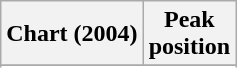<table class="wikitable sortable">
<tr>
<th align="left">Chart (2004)</th>
<th align="left">Peak<br>position</th>
</tr>
<tr>
</tr>
<tr>
</tr>
</table>
